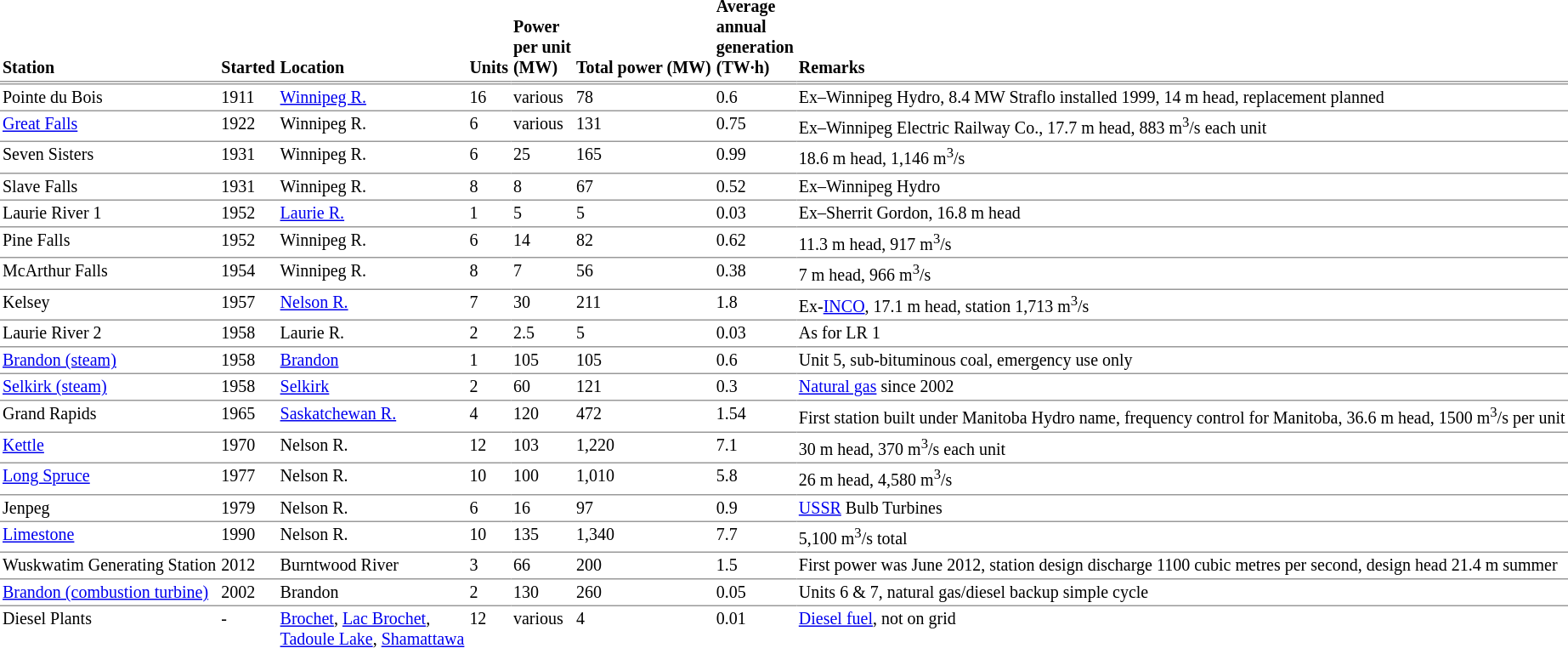<table border=0 cellspacing=0 cellpadding=2 frame=void rules=rows style="border-collapse:collapse; font-size:smaller;">
<tr valign=bottom style="border-bottom: 3px double #999;">
<th align=left>Station</th>
<th align=left>Started</th>
<th align=left>Location</th>
<th align=left>Units</th>
<th align=left>Power<br> per unit<br> (MW)</th>
<th align=left>Total power (MW)</th>
<th align=left>Average<br> annual<br> generation<br> (TW·h)</th>
<th align=left>Remarks</th>
</tr>
<tr valign=top style="border-bottom:1px solid #999;">
<td>Pointe du Bois</td>
<td>1911</td>
<td><a href='#'>Winnipeg R.</a></td>
<td>16</td>
<td>various</td>
<td>78</td>
<td>0.6</td>
<td>Ex–Winnipeg Hydro, 8.4 MW Straflo installed 1999, 14 m head, replacement planned</td>
</tr>
<tr valign=top style="border-bottom:1px solid #999;">
<td><a href='#'>Great Falls</a></td>
<td>1922</td>
<td>Winnipeg R.</td>
<td>6</td>
<td>various</td>
<td>131</td>
<td>0.75</td>
<td>Ex–Winnipeg Electric Railway Co., 17.7 m head, 883 m<sup>3</sup>/s each unit</td>
</tr>
<tr valign=top style="border-bottom:1px solid #999;">
<td>Seven Sisters</td>
<td>1931</td>
<td>Winnipeg R.</td>
<td>6</td>
<td>25</td>
<td>165</td>
<td>0.99</td>
<td>18.6 m head, 1,146 m<sup>3</sup>/s  </td>
</tr>
<tr valign=top style="border-bottom:1px solid #999;">
<td>Slave Falls</td>
<td>1931</td>
<td>Winnipeg R.</td>
<td>8</td>
<td>8</td>
<td>67</td>
<td>0.52</td>
<td>Ex–Winnipeg Hydro</td>
</tr>
<tr valign=top style="border-bottom:1px solid #999;">
<td>Laurie River 1</td>
<td>1952</td>
<td><a href='#'>Laurie R.</a></td>
<td>1</td>
<td>5</td>
<td>5</td>
<td>0.03</td>
<td>Ex–Sherrit Gordon, 16.8 m head</td>
</tr>
<tr valign=top style="border-bottom:1px solid #999;">
<td>Pine Falls</td>
<td>1952</td>
<td>Winnipeg R.</td>
<td>6</td>
<td>14</td>
<td>82</td>
<td>0.62</td>
<td>11.3 m head, 917 m<sup>3</sup>/s</td>
</tr>
<tr valign=top style="border-bottom:1px solid #999;">
<td>McArthur Falls</td>
<td>1954</td>
<td>Winnipeg R.</td>
<td>8</td>
<td>7</td>
<td>56</td>
<td>0.38</td>
<td>7 m head, 966 m<sup>3</sup>/s</td>
</tr>
<tr valign=top style="border-bottom:1px solid #999;">
<td>Kelsey</td>
<td>1957</td>
<td><a href='#'>Nelson R.</a></td>
<td>7</td>
<td>30</td>
<td>211</td>
<td>1.8</td>
<td>Ex-<a href='#'>INCO</a>, 17.1 m head, station 1,713 m<sup>3</sup>/s </td>
</tr>
<tr valign=top style="border-bottom:1px solid #999;">
<td>Laurie River 2</td>
<td>1958</td>
<td>Laurie R.</td>
<td>2</td>
<td>2.5</td>
<td>5</td>
<td>0.03</td>
<td>As for LR 1</td>
</tr>
<tr valign=top style="border-bottom:1px solid #999;">
<td><a href='#'>Brandon (steam)</a></td>
<td>1958</td>
<td><a href='#'>Brandon</a></td>
<td>1</td>
<td>105</td>
<td>105</td>
<td>0.6</td>
<td>Unit 5, sub-bituminous coal, emergency use only</td>
</tr>
<tr valign=top style="border-bottom:1px solid #999;">
<td><a href='#'>Selkirk (steam)</a></td>
<td>1958</td>
<td><a href='#'>Selkirk</a></td>
<td>2</td>
<td>60</td>
<td>121</td>
<td>0.3</td>
<td><a href='#'>Natural gas</a> since 2002</td>
</tr>
<tr valign=top style="border-bottom:1px solid #999;">
<td>Grand Rapids</td>
<td>1965</td>
<td><a href='#'>Saskatchewan R.</a></td>
<td>4</td>
<td>120</td>
<td>472</td>
<td>1.54</td>
<td>First station built under Manitoba Hydro name, frequency control for Manitoba, 36.6 m head, 1500 m<sup>3</sup>/s per unit </td>
</tr>
<tr valign=top style="border-bottom:1px solid #999;">
<td><a href='#'>Kettle</a></td>
<td>1970</td>
<td>Nelson R.</td>
<td>12</td>
<td>103</td>
<td>1,220</td>
<td>7.1</td>
<td>30 m head, 370 m<sup>3</sup>/s each unit </td>
</tr>
<tr valign=top style="border-bottom:1px solid #999;">
<td><a href='#'>Long Spruce</a></td>
<td>1977</td>
<td>Nelson R.</td>
<td>10</td>
<td>100</td>
<td>1,010</td>
<td>5.8</td>
<td>26 m head, 4,580 m<sup>3</sup>/s </td>
</tr>
<tr valign=top style="border-bottom:1px solid #999;">
<td>Jenpeg</td>
<td>1979</td>
<td>Nelson R.</td>
<td>6</td>
<td>16</td>
<td>97</td>
<td>0.9</td>
<td><a href='#'>USSR</a> Bulb Turbines </td>
</tr>
<tr valign=top style="border-bottom:1px solid #999;">
<td><a href='#'>Limestone</a></td>
<td>1990</td>
<td>Nelson R.</td>
<td>10</td>
<td>135</td>
<td>1,340</td>
<td>7.7</td>
<td>5,100 m<sup>3</sup>/s total </td>
</tr>
<tr valign=top style="border-bottom:1px solid #999;">
<td>Wuskwatim Generating Station</td>
<td>2012</td>
<td>Burntwood River</td>
<td>3</td>
<td>66</td>
<td>200</td>
<td>1.5</td>
<td>First power was June 2012, station design discharge 1100 cubic metres per second, design head 21.4 m summer</td>
</tr>
<tr valign=top style="border-bottom:1px solid #999;">
<td><a href='#'>Brandon (combustion turbine)</a></td>
<td>2002</td>
<td>Brandon</td>
<td>2</td>
<td>130</td>
<td>260</td>
<td>0.05 </td>
<td>Units 6 & 7, natural gas/diesel backup simple cycle</td>
</tr>
<tr valign=top style="border-bottom:3px double #999;">
<td>Diesel Plants</td>
<td>-</td>
<td><a href='#'>Brochet</a>, <a href='#'>Lac Brochet</a>,<br> <a href='#'>Tadoule Lake</a>, <a href='#'>Shamattawa</a></td>
<td>12</td>
<td>various</td>
<td>4</td>
<td>0.01</td>
<td><a href='#'>Diesel fuel</a>, not on grid</td>
</tr>
</table>
